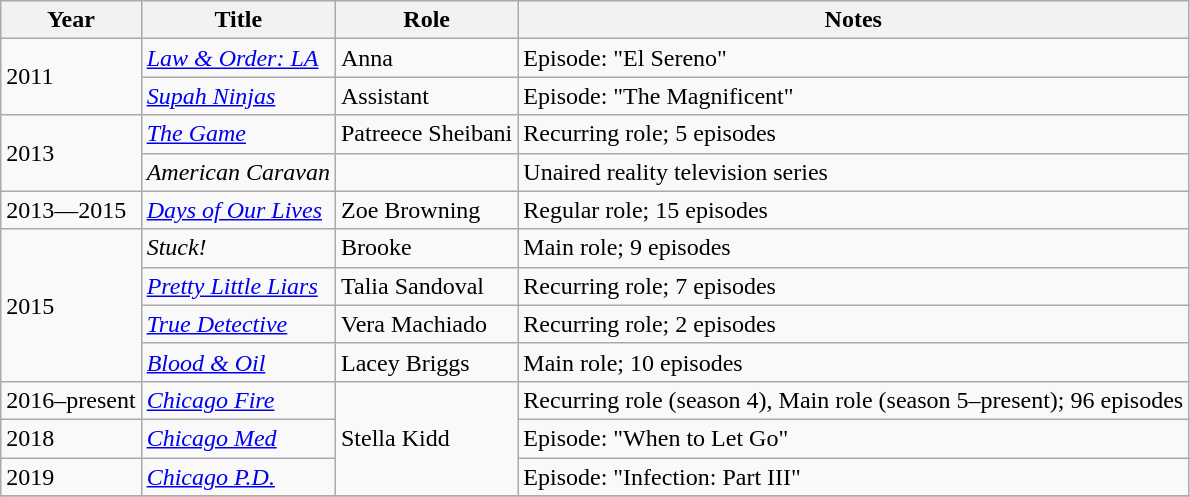<table class="wikitable sortable">
<tr>
<th>Year</th>
<th>Title</th>
<th>Role</th>
<th class="unsortable">Notes</th>
</tr>
<tr>
<td rowspan="2">2011</td>
<td><em><a href='#'>Law & Order: LA</a></em></td>
<td>Anna</td>
<td>Episode: "El Sereno"</td>
</tr>
<tr>
<td><em><a href='#'>Supah Ninjas</a></em></td>
<td>Assistant</td>
<td>Episode: "The Magnificent"</td>
</tr>
<tr>
<td rowspan="2">2013</td>
<td><em><a href='#'>The Game</a></em></td>
<td>Patreece Sheibani</td>
<td>Recurring role; 5 episodes</td>
</tr>
<tr>
<td><em>American Caravan</em></td>
<td></td>
<td>Unaired reality television series</td>
</tr>
<tr>
<td>2013—2015</td>
<td><em><a href='#'>Days of Our Lives</a></em></td>
<td>Zoe Browning</td>
<td>Regular role; 15 episodes</td>
</tr>
<tr>
<td rowspan="4">2015</td>
<td><em>Stuck!</em></td>
<td>Brooke</td>
<td>Main role; 9 episodes</td>
</tr>
<tr>
<td><em><a href='#'>Pretty Little Liars</a></em></td>
<td>Talia Sandoval</td>
<td>Recurring role; 7 episodes</td>
</tr>
<tr>
<td><em><a href='#'>True Detective</a></em></td>
<td>Vera Machiado</td>
<td>Recurring role; 2 episodes</td>
</tr>
<tr>
<td><em><a href='#'>Blood & Oil</a></em></td>
<td>Lacey Briggs</td>
<td>Main role; 10 episodes</td>
</tr>
<tr>
<td>2016–present</td>
<td><em><a href='#'>Chicago Fire</a></em></td>
<td rowspan="3">Stella Kidd</td>
<td>Recurring role (season 4), Main role (season 5–present); 96 episodes</td>
</tr>
<tr>
<td>2018</td>
<td><em><a href='#'>Chicago Med</a></em></td>
<td>Episode: "When to Let Go"</td>
</tr>
<tr>
<td>2019</td>
<td><em><a href='#'>Chicago P.D.</a></em></td>
<td>Episode: "Infection: Part III"</td>
</tr>
<tr>
</tr>
</table>
